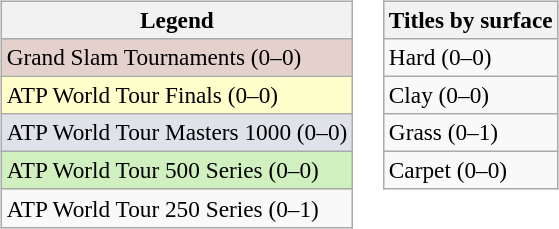<table>
<tr valign=top>
<td><br><table class=wikitable style=font-size:97%>
<tr>
<th>Legend</th>
</tr>
<tr bgcolor=e5d1cb>
<td>Grand Slam Tournaments (0–0)</td>
</tr>
<tr bgcolor=ffffcc>
<td>ATP World Tour Finals (0–0)</td>
</tr>
<tr bgcolor=dfe2e9>
<td>ATP World Tour Masters 1000 (0–0)</td>
</tr>
<tr bgcolor=d0f0c0>
<td>ATP World Tour 500 Series (0–0)</td>
</tr>
<tr>
<td>ATP World Tour 250 Series (0–1)</td>
</tr>
</table>
</td>
<td><br><table class=wikitable style=font-size:97%>
<tr>
<th>Titles by surface</th>
</tr>
<tr>
<td>Hard (0–0)</td>
</tr>
<tr>
<td>Clay (0–0)</td>
</tr>
<tr>
<td>Grass (0–1)</td>
</tr>
<tr>
<td>Carpet (0–0)</td>
</tr>
</table>
</td>
</tr>
</table>
